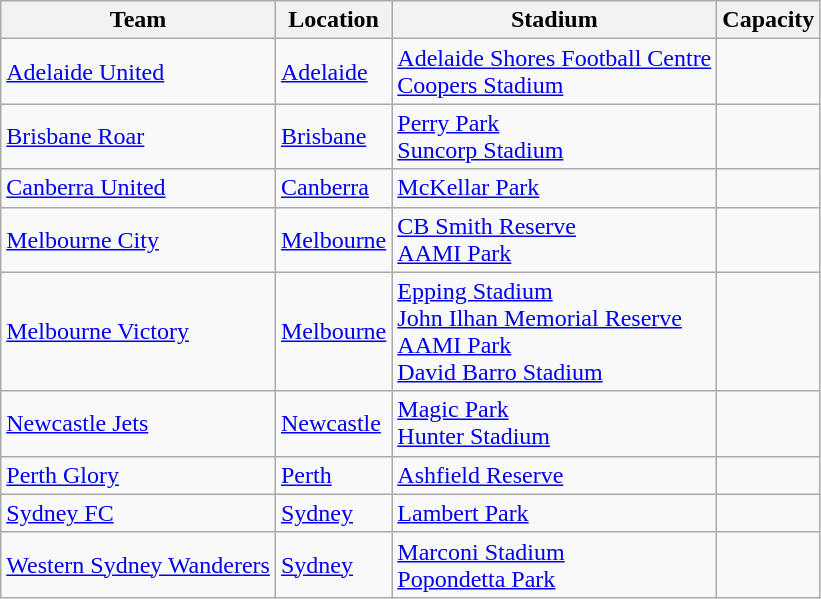<table class="wikitable">
<tr>
<th>Team</th>
<th>Location</th>
<th>Stadium</th>
<th>Capacity</th>
</tr>
<tr>
<td><a href='#'>Adelaide United</a></td>
<td><a href='#'>Adelaide</a></td>
<td><a href='#'>Adelaide Shores Football Centre</a><br><a href='#'>Coopers Stadium</a></td>
<td style="text-align:center;"><br></td>
</tr>
<tr>
<td><a href='#'>Brisbane Roar</a></td>
<td><a href='#'>Brisbane</a></td>
<td><a href='#'>Perry Park</a><br><a href='#'>Suncorp Stadium</a></td>
<td style="text-align:center;"><br></td>
</tr>
<tr>
<td><a href='#'>Canberra United</a></td>
<td><a href='#'>Canberra</a></td>
<td><a href='#'>McKellar Park</a></td>
<td style="text-align:center;"></td>
</tr>
<tr>
<td><a href='#'>Melbourne City</a></td>
<td><a href='#'>Melbourne</a></td>
<td><a href='#'>CB Smith Reserve</a><br><a href='#'>AAMI Park</a></td>
<td style="text-align:center;"><br></td>
</tr>
<tr>
<td><a href='#'>Melbourne Victory</a></td>
<td><a href='#'>Melbourne</a></td>
<td><a href='#'>Epping Stadium</a><br><a href='#'>John Ilhan Memorial Reserve</a><br><a href='#'>AAMI Park</a><br><a href='#'>David Barro Stadium</a></td>
<td style="text-align:center;"><br><br><br></td>
</tr>
<tr>
<td><a href='#'>Newcastle Jets</a></td>
<td><a href='#'>Newcastle</a></td>
<td><a href='#'>Magic Park</a><br><a href='#'>Hunter Stadium</a></td>
<td style="text-align:center;"><br></td>
</tr>
<tr>
<td><a href='#'>Perth Glory</a></td>
<td><a href='#'>Perth</a></td>
<td><a href='#'>Ashfield Reserve</a></td>
<td style="text-align:center;"></td>
</tr>
<tr>
<td><a href='#'>Sydney FC</a></td>
<td><a href='#'>Sydney</a></td>
<td><a href='#'>Lambert Park</a></td>
<td style="text-align:center;"></td>
</tr>
<tr>
<td><a href='#'>Western Sydney Wanderers</a></td>
<td><a href='#'>Sydney</a></td>
<td><a href='#'>Marconi Stadium</a><br><a href='#'>Popondetta Park</a></td>
<td style="text-align:center;"><br></td>
</tr>
</table>
